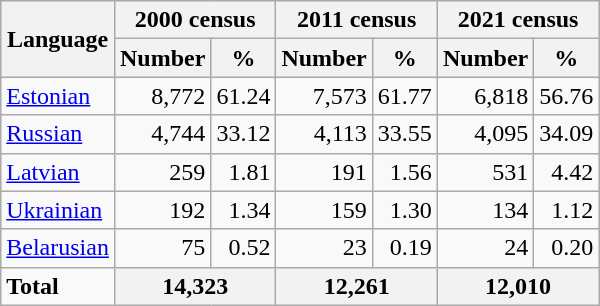<table class="wikitable">
<tr style="background:#e0e0e0;">
<th rowspan="2">Language</th>
<th colspan="2">2000 census</th>
<th colspan="2">2011 census</th>
<th colspan="2">2021 census</th>
</tr>
<tr style="background:#e0e0e0;">
<th>Number</th>
<th>%</th>
<th>Number</th>
<th>%</th>
<th>Number</th>
<th>%</th>
</tr>
<tr>
<td><a href='#'>Estonian</a></td>
<td style="text-align:right;">8,772</td>
<td style="text-align:right;">61.24</td>
<td style="text-align:right;">7,573</td>
<td style="text-align:right;">61.77</td>
<td style="text-align:right;">6,818</td>
<td style="text-align:right;">56.76</td>
</tr>
<tr>
<td><a href='#'>Russian</a></td>
<td style="text-align:right;">4,744</td>
<td style="text-align:right;">33.12</td>
<td style="text-align:right;">4,113</td>
<td style="text-align:right;">33.55</td>
<td style="text-align:right;">4,095</td>
<td style="text-align:right;">34.09</td>
</tr>
<tr>
<td><a href='#'>Latvian</a></td>
<td style="text-align:right;">259</td>
<td style="text-align:right;">1.81</td>
<td style="text-align:right;">191</td>
<td style="text-align:right;">1.56</td>
<td style="text-align:right;">531</td>
<td style="text-align:right;">4.42</td>
</tr>
<tr>
<td><a href='#'>Ukrainian</a></td>
<td style="text-align:right;">192</td>
<td style="text-align:right;">1.34</td>
<td style="text-align:right;">159</td>
<td style="text-align:right;">1.30</td>
<td style="text-align:right;">134</td>
<td style="text-align:right;">1.12</td>
</tr>
<tr>
<td><a href='#'>Belarusian</a></td>
<td style="text-align:right;">75</td>
<td style="text-align:right;">0.52</td>
<td style="text-align:right;">23</td>
<td style="text-align:right;">0.19</td>
<td style="text-align:right;">24</td>
<td style="text-align:right;">0.20</td>
</tr>
<tr>
<td><strong>Total</strong></td>
<th colspan="2"><strong>14,323</strong></th>
<th colspan="2"><strong>12,261</strong></th>
<th colspan="2"><strong>12,010</strong></th>
</tr>
</table>
